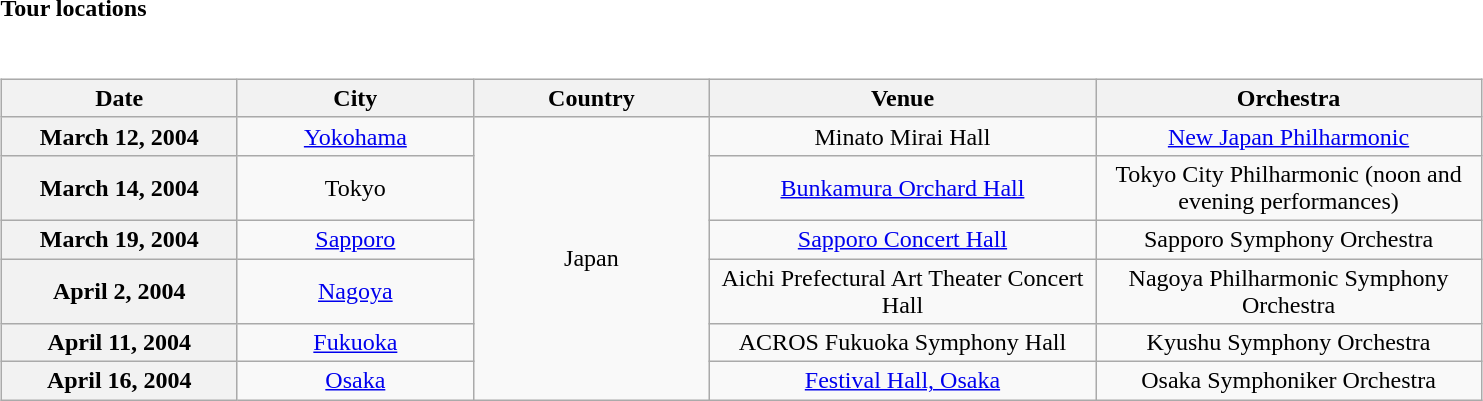<table class="collapsible collapsed" style="width:100%;">
<tr>
<th style="width:14em; text-align:left"><strong>Tour locations</strong></th>
<th></th>
</tr>
<tr>
<td colspan="2"><br><table class="wikitable" style="text-align:center;">
<tr>
<th scope=col style="width:150px;">Date</th>
<th scope=col style="width:150px;">City</th>
<th scope=col style="width:150px;">Country</th>
<th scope=col style="width:250px;">Venue</th>
<th scope=col style="width:250px;">Orchestra</th>
</tr>
<tr>
<th scope=row>March 12, 2004</th>
<td><a href='#'>Yokohama</a></td>
<td rowspan="6">Japan</td>
<td>Minato Mirai Hall</td>
<td><a href='#'>New Japan Philharmonic</a></td>
</tr>
<tr>
<th scope=row>March 14, 2004</th>
<td>Tokyo</td>
<td><a href='#'>Bunkamura Orchard Hall</a></td>
<td>Tokyo City Philharmonic (noon and evening performances)</td>
</tr>
<tr>
<th scope=row>March 19, 2004</th>
<td><a href='#'>Sapporo</a></td>
<td><a href='#'>Sapporo Concert Hall</a></td>
<td>Sapporo Symphony Orchestra</td>
</tr>
<tr>
<th scope=row>April 2, 2004</th>
<td><a href='#'>Nagoya</a></td>
<td>Aichi Prefectural Art Theater Concert Hall</td>
<td>Nagoya Philharmonic Symphony Orchestra</td>
</tr>
<tr>
<th scope=row>April 11, 2004</th>
<td><a href='#'>Fukuoka</a></td>
<td>ACROS Fukuoka Symphony Hall</td>
<td>Kyushu Symphony Orchestra</td>
</tr>
<tr>
<th scope=row>April 16, 2004</th>
<td><a href='#'>Osaka</a></td>
<td><a href='#'>Festival Hall, Osaka</a></td>
<td>Osaka Symphoniker Orchestra</td>
</tr>
</table>
</td>
</tr>
</table>
